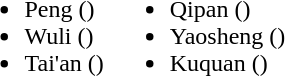<table>
<tr>
<td valign="top"><br><ul><li>Peng ()</li><li>Wuli ()</li><li>Tai'an ()</li></ul></td>
<td valign="top"><br><ul><li>Qipan ()</li><li>Yaosheng ()</li><li>Kuquan ()</li></ul></td>
</tr>
</table>
